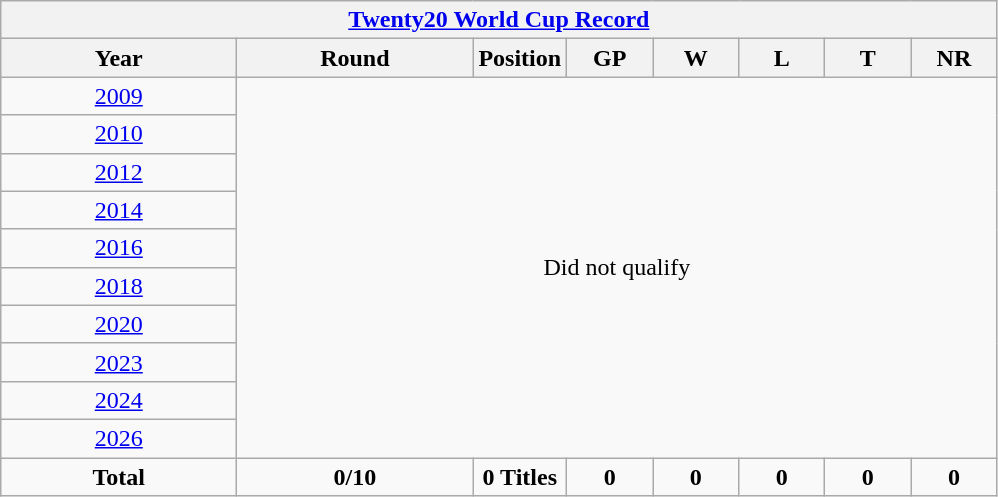<table class="wikitable" style="text-align: center; width=900px;">
<tr>
<th colspan="8"><a href='#'>Twenty20 World Cup Record</a></th>
</tr>
<tr>
<th width=150>Year</th>
<th width=150>Round</th>
<th width=50>Position</th>
<th width=50>GP</th>
<th width=50>W</th>
<th width=50>L</th>
<th width=50>T</th>
<th width=50>NR</th>
</tr>
<tr>
<td> <a href='#'>2009</a></td>
<td colspan=7  rowspan=10>Did not qualify</td>
</tr>
<tr>
<td> <a href='#'>2010</a></td>
</tr>
<tr>
<td> <a href='#'>2012</a></td>
</tr>
<tr>
<td> <a href='#'>2014</a></td>
</tr>
<tr>
<td> <a href='#'>2016</a></td>
</tr>
<tr>
<td> <a href='#'>2018</a></td>
</tr>
<tr>
<td> <a href='#'>2020</a></td>
</tr>
<tr>
<td> <a href='#'>2023</a></td>
</tr>
<tr>
<td> <a href='#'>2024</a></td>
</tr>
<tr>
<td> <a href='#'>2026</a></td>
</tr>
<tr>
<td><strong>Total</strong></td>
<td><strong>0/10</strong></td>
<td><strong>0 Titles</strong></td>
<td><strong>0</strong></td>
<td><strong>0</strong></td>
<td><strong>0</strong></td>
<td><strong>0</strong></td>
<td><strong>0</strong></td>
</tr>
</table>
